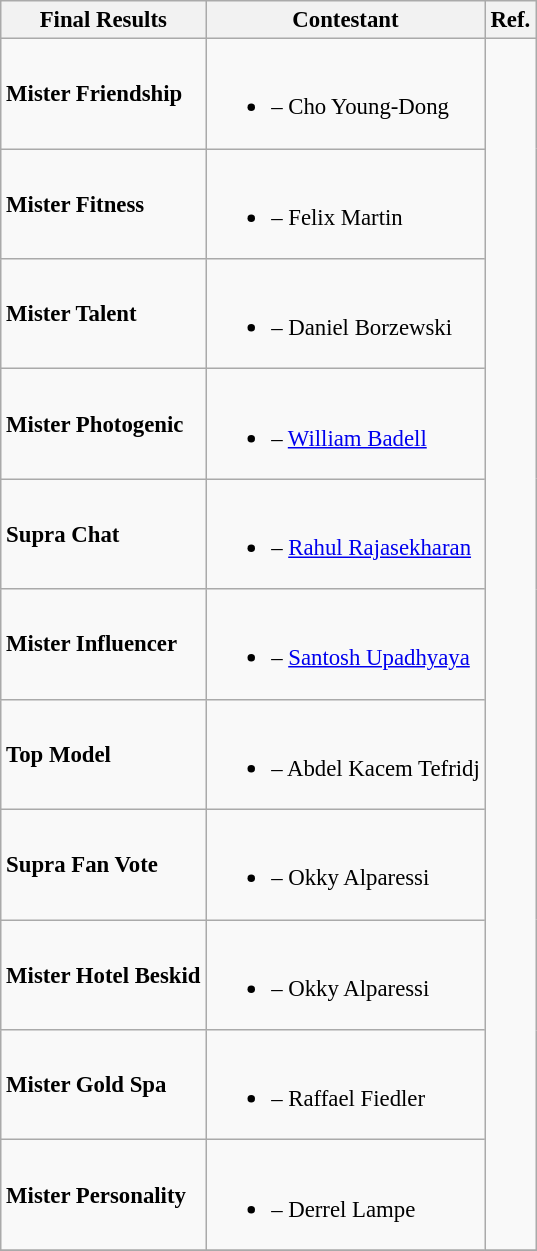<table class="wikitable" style="font-size: 95%;">
<tr>
<th>Final Results</th>
<th>Contestant</th>
<th>Ref.</th>
</tr>
<tr>
<td><strong>Mister Friendship</strong></td>
<td><br><ul><li><strong></strong> – Cho Young-Dong</li></ul></td>
<td rowspan="11"></td>
</tr>
<tr>
<td><strong>Mister Fitness</strong></td>
<td><br><ul><li><strong></strong> – Felix Martin</li></ul></td>
</tr>
<tr>
<td><strong>Mister Talent</strong></td>
<td><br><ul><li><strong></strong> – Daniel Borzewski</li></ul></td>
</tr>
<tr>
<td><strong>Mister Photogenic</strong></td>
<td><br><ul><li><strong></strong> – <a href='#'>William Badell</a></li></ul></td>
</tr>
<tr>
<td><strong>Supra Chat</strong></td>
<td><br><ul><li><strong></strong> – <a href='#'>Rahul Rajasekharan</a></li></ul></td>
</tr>
<tr>
<td><strong>Mister Influencer</strong></td>
<td><br><ul><li><strong></strong> – <a href='#'>Santosh Upadhyaya</a></li></ul></td>
</tr>
<tr>
<td><strong>Top Model</strong></td>
<td><br><ul><li><strong></strong> – Abdel Kacem Tefridj</li></ul></td>
</tr>
<tr>
<td><strong>Supra Fan Vote</strong></td>
<td><br><ul><li><strong></strong> –  Okky Alparessi</li></ul></td>
</tr>
<tr>
<td><strong>Mister Hotel Beskid</strong></td>
<td><br><ul><li><strong></strong> –  Okky Alparessi</li></ul></td>
</tr>
<tr>
<td><strong>Mister Gold Spa</strong></td>
<td><br><ul><li><strong></strong> –  Raffael Fiedler</li></ul></td>
</tr>
<tr>
<td><strong>Mister Personality</strong></td>
<td><br><ul><li><strong></strong> – Derrel Lampe</li></ul></td>
</tr>
<tr>
</tr>
</table>
